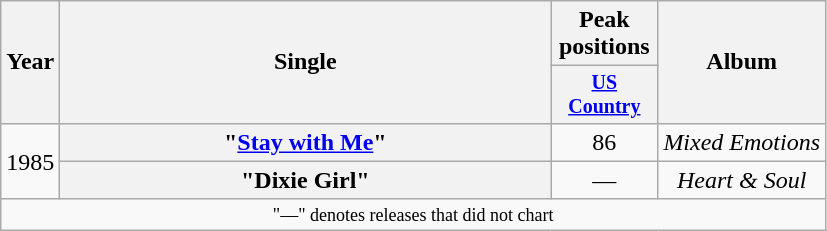<table class="wikitable plainrowheaders" style="text-align:center;">
<tr>
<th rowspan="2">Year</th>
<th rowspan="2" style="width:20em;">Single</th>
<th>Peak positions</th>
<th rowspan="2">Album</th>
</tr>
<tr style="font-size:smaller;">
<th width="65"><a href='#'>US Country</a><br></th>
</tr>
<tr>
<td rowspan="2">1985</td>
<th scope="row">"<a href='#'>Stay with Me</a>"</th>
<td>86</td>
<td><em>Mixed Emotions</em></td>
</tr>
<tr>
<th scope="row">"Dixie Girl"</th>
<td>—</td>
<td><em>Heart & Soul</em></td>
</tr>
<tr>
<td colspan="4" style="font-size:9pt">"—" denotes releases that did not chart</td>
</tr>
</table>
